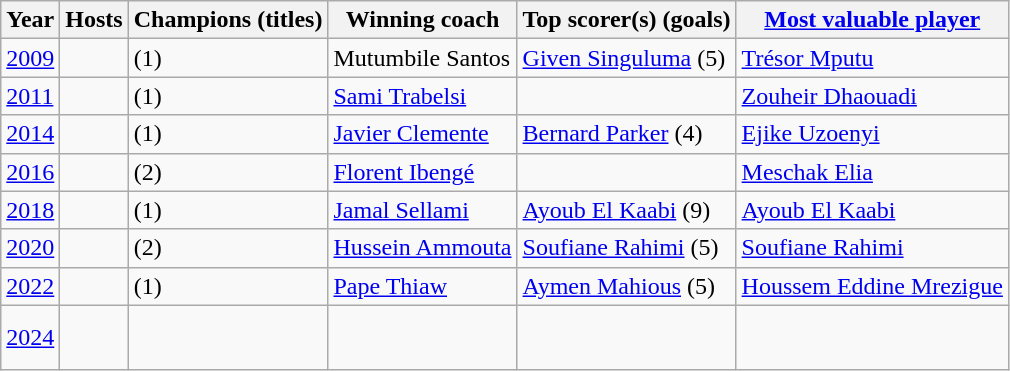<table class=wikitable>
<tr>
<th>Year</th>
<th>Hosts</th>
<th>Champions (titles)</th>
<th>Winning coach</th>
<th>Top scorer(s) (goals)</th>
<th><a href='#'>Most valuable player</a></th>
</tr>
<tr>
<td><a href='#'>2009</a></td>
<td></td>
<td> (1)</td>
<td> Mutumbile Santos</td>
<td> <a href='#'>Given Singuluma</a> (5)</td>
<td> <a href='#'>Trésor Mputu</a></td>
</tr>
<tr>
<td><a href='#'>2011</a></td>
<td></td>
<td> (1)</td>
<td> <a href='#'>Sami Trabelsi</a></td>
<td></td>
<td> <a href='#'>Zouheir Dhaouadi</a></td>
</tr>
<tr>
<td><a href='#'>2014</a></td>
<td></td>
<td> (1)</td>
<td> <a href='#'>Javier Clemente</a></td>
<td> <a href='#'>Bernard Parker</a> (4)</td>
<td> <a href='#'>Ejike Uzoenyi</a></td>
</tr>
<tr>
<td><a href='#'>2016</a></td>
<td></td>
<td> (2)</td>
<td> <a href='#'>Florent Ibengé</a></td>
<td></td>
<td> <a href='#'>Meschak Elia</a></td>
</tr>
<tr>
<td><a href='#'>2018</a></td>
<td></td>
<td> (1)</td>
<td> <a href='#'>Jamal Sellami</a></td>
<td> <a href='#'>Ayoub El Kaabi</a> (9)</td>
<td> <a href='#'>Ayoub El Kaabi</a></td>
</tr>
<tr>
<td><a href='#'>2020</a></td>
<td></td>
<td> (2)</td>
<td> <a href='#'>Hussein Ammouta</a></td>
<td> <a href='#'>Soufiane Rahimi</a> (5)</td>
<td> <a href='#'>Soufiane Rahimi</a></td>
</tr>
<tr>
<td><a href='#'>2022</a></td>
<td></td>
<td> (1)</td>
<td> <a href='#'>Pape Thiaw</a></td>
<td> <a href='#'>Aymen Mahious</a> (5)</td>
<td> <a href='#'>Houssem Eddine Mrezigue</a></td>
</tr>
<tr>
<td><a href='#'>2024</a></td>
<td><br><br></td>
<td></td>
<td></td>
<td></td>
<td></td>
</tr>
</table>
